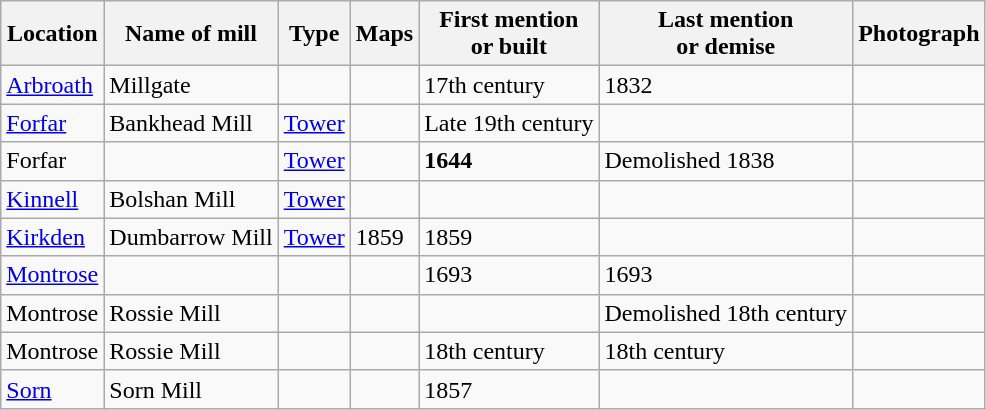<table class="wikitable">
<tr>
<th>Location</th>
<th>Name of mill</th>
<th>Type</th>
<th>Maps</th>
<th>First mention<br>or built</th>
<th>Last mention<br> or demise</th>
<th>Photograph</th>
</tr>
<tr>
<td><a href='#'>Arbroath</a></td>
<td>Millgate</td>
<td></td>
<td></td>
<td>17th century</td>
<td>1832</td>
<td></td>
</tr>
<tr>
<td><a href='#'>Forfar</a></td>
<td>Bankhead Mill<br></td>
<td><a href='#'>Tower</a></td>
<td></td>
<td>Late 19th century</td>
<td></td>
<td></td>
</tr>
<tr>
<td>Forfar</td>
<td></td>
<td><a href='#'>Tower</a></td>
<td></td>
<td><strong>1644</strong></td>
<td>Demolished 1838</td>
<td></td>
</tr>
<tr>
<td><a href='#'>Kinnell</a></td>
<td>Bolshan Mill<br></td>
<td><a href='#'>Tower</a></td>
<td></td>
<td></td>
<td></td>
<td></td>
</tr>
<tr>
<td><a href='#'>Kirkden</a></td>
<td>Dumbarrow Mill<br></td>
<td><a href='#'>Tower</a></td>
<td>1859</td>
<td>1859</td>
<td></td>
<td></td>
</tr>
<tr>
<td><a href='#'>Montrose</a></td>
<td></td>
<td></td>
<td></td>
<td>1693</td>
<td>1693</td>
<td></td>
</tr>
<tr>
<td>Montrose</td>
<td>Rossie Mill</td>
<td></td>
<td></td>
<td></td>
<td>Demolished 18th century</td>
<td></td>
</tr>
<tr>
<td>Montrose</td>
<td>Rossie Mill</td>
<td></td>
<td></td>
<td>18th century</td>
<td>18th century</td>
<td></td>
</tr>
<tr>
<td><a href='#'>Sorn</a></td>
<td>Sorn Mill<br></td>
<td></td>
<td></td>
<td>1857</td>
<td></td>
<td></td>
</tr>
</table>
